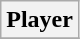<table class="wikitable">
<tr>
<th>Player</th>
</tr>
<tr>
</tr>
</table>
